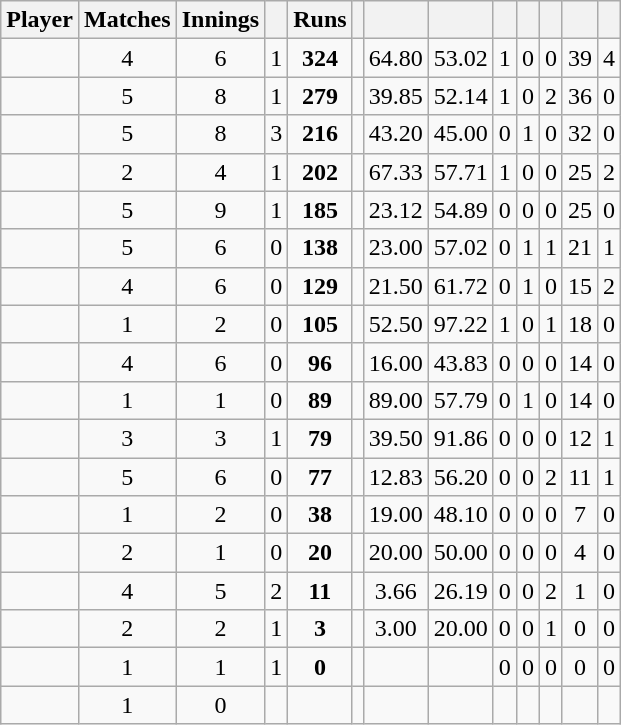<table class="wikitable sortable" style="text-align:center">
<tr>
<th>Player</th>
<th>Matches</th>
<th>Innings</th>
<th></th>
<th>Runs</th>
<th></th>
<th></th>
<th></th>
<th></th>
<th></th>
<th></th>
<th></th>
<th></th>
</tr>
<tr>
<td align="left"></td>
<td>4</td>
<td>6</td>
<td>1</td>
<td><strong>324</strong></td>
<td></td>
<td>64.80</td>
<td>53.02</td>
<td>1</td>
<td>0</td>
<td>0</td>
<td>39</td>
<td>4</td>
</tr>
<tr>
<td align="left"></td>
<td>5</td>
<td>8</td>
<td>1</td>
<td><strong>279</strong></td>
<td></td>
<td>39.85</td>
<td>52.14</td>
<td>1</td>
<td>0</td>
<td>2</td>
<td>36</td>
<td>0</td>
</tr>
<tr>
<td align="left"></td>
<td>5</td>
<td>8</td>
<td>3</td>
<td><strong>216</strong></td>
<td></td>
<td>43.20</td>
<td>45.00</td>
<td>0</td>
<td>1</td>
<td>0</td>
<td>32</td>
<td>0</td>
</tr>
<tr>
<td align="left"></td>
<td>2</td>
<td>4</td>
<td>1</td>
<td><strong>202</strong></td>
<td></td>
<td>67.33</td>
<td>57.71</td>
<td>1</td>
<td>0</td>
<td>0</td>
<td>25</td>
<td>2</td>
</tr>
<tr>
<td align="left"></td>
<td>5</td>
<td>9</td>
<td>1</td>
<td><strong>185</strong></td>
<td></td>
<td>23.12</td>
<td>54.89</td>
<td>0</td>
<td>0</td>
<td>0</td>
<td>25</td>
<td>0</td>
</tr>
<tr>
<td align="left"></td>
<td>5</td>
<td>6</td>
<td>0</td>
<td><strong>138</strong></td>
<td></td>
<td>23.00</td>
<td>57.02</td>
<td>0</td>
<td>1</td>
<td>1</td>
<td>21</td>
<td>1</td>
</tr>
<tr>
<td align="left"></td>
<td>4</td>
<td>6</td>
<td>0</td>
<td><strong>129</strong></td>
<td></td>
<td>21.50</td>
<td>61.72</td>
<td>0</td>
<td>1</td>
<td>0</td>
<td>15</td>
<td>2</td>
</tr>
<tr>
<td align="left"></td>
<td>1</td>
<td>2</td>
<td>0</td>
<td><strong>105</strong></td>
<td></td>
<td>52.50</td>
<td>97.22</td>
<td>1</td>
<td>0</td>
<td>1</td>
<td>18</td>
<td>0</td>
</tr>
<tr>
<td align="left"></td>
<td>4</td>
<td>6</td>
<td>0</td>
<td><strong>96</strong></td>
<td></td>
<td>16.00</td>
<td>43.83</td>
<td>0</td>
<td>0</td>
<td>0</td>
<td>14</td>
<td>0</td>
</tr>
<tr>
<td align="left"></td>
<td>1</td>
<td>1</td>
<td>0</td>
<td><strong>89</strong></td>
<td></td>
<td>89.00</td>
<td>57.79</td>
<td>0</td>
<td>1</td>
<td>0</td>
<td>14</td>
<td>0</td>
</tr>
<tr>
<td align="left"></td>
<td>3</td>
<td>3</td>
<td>1</td>
<td><strong>79</strong></td>
<td></td>
<td>39.50</td>
<td>91.86</td>
<td>0</td>
<td>0</td>
<td>0</td>
<td>12</td>
<td>1</td>
</tr>
<tr>
<td align="left"></td>
<td>5</td>
<td>6</td>
<td>0</td>
<td><strong>77</strong></td>
<td></td>
<td>12.83</td>
<td>56.20</td>
<td>0</td>
<td>0</td>
<td>2</td>
<td>11</td>
<td>1</td>
</tr>
<tr>
<td align="left"></td>
<td>1</td>
<td>2</td>
<td>0</td>
<td><strong>38</strong></td>
<td></td>
<td>19.00</td>
<td>48.10</td>
<td>0</td>
<td>0</td>
<td>0</td>
<td>7</td>
<td>0</td>
</tr>
<tr>
<td align="left"></td>
<td>2</td>
<td>1</td>
<td>0</td>
<td><strong>20</strong></td>
<td></td>
<td>20.00</td>
<td>50.00</td>
<td>0</td>
<td>0</td>
<td>0</td>
<td>4</td>
<td>0</td>
</tr>
<tr>
<td align="left"></td>
<td>4</td>
<td>5</td>
<td>2</td>
<td><strong>11</strong></td>
<td></td>
<td>3.66</td>
<td>26.19</td>
<td>0</td>
<td>0</td>
<td>2</td>
<td>1</td>
<td>0</td>
</tr>
<tr>
<td align="left"></td>
<td>2</td>
<td>2</td>
<td>1</td>
<td><strong>3</strong></td>
<td></td>
<td>3.00</td>
<td>20.00</td>
<td>0</td>
<td>0</td>
<td>1</td>
<td>0</td>
<td>0</td>
</tr>
<tr>
<td align="left"></td>
<td>1</td>
<td>1</td>
<td>1</td>
<td><strong>0</strong></td>
<td></td>
<td></td>
<td></td>
<td>0</td>
<td>0</td>
<td>0</td>
<td>0</td>
<td>0</td>
</tr>
<tr>
<td align="left"></td>
<td>1</td>
<td>0</td>
<td></td>
<td><strong></strong></td>
<td></td>
<td></td>
<td></td>
<td></td>
<td></td>
<td></td>
<td></td>
<td></td>
</tr>
</table>
